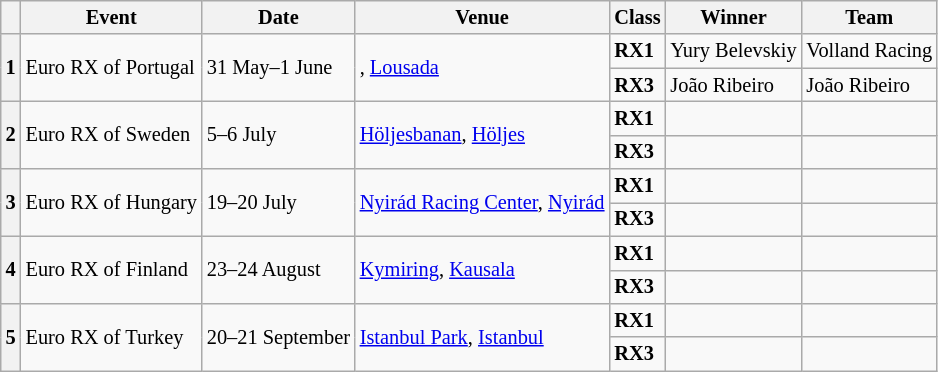<table class="wikitable" style="font-size:85%;">
<tr>
<th></th>
<th>Event</th>
<th>Date</th>
<th>Venue</th>
<th>Class</th>
<th>Winner</th>
<th>Team</th>
</tr>
<tr>
<th rowspan="2">1</th>
<td rowspan="2"> Euro RX of Portugal</td>
<td rowspan="2">31 May–1 June</td>
<td rowspan="2">, <a href='#'>Lousada</a></td>
<td><strong><span>RX1</span></strong></td>
<td> Yury Belevskiy</td>
<td> Volland Racing</td>
</tr>
<tr>
<td><strong><span>RX3</span></strong></td>
<td> João Ribeiro</td>
<td> João Ribeiro</td>
</tr>
<tr>
<th rowspan="2">2</th>
<td rowspan="2"> Euro RX of Sweden</td>
<td rowspan="2">5–6 July</td>
<td rowspan="2"><a href='#'>Höljesbanan</a>, <a href='#'>Höljes</a></td>
<td><strong><span>RX1</span></strong></td>
<td></td>
<td></td>
</tr>
<tr>
<td><strong><span>RX3</span></strong></td>
<td></td>
<td></td>
</tr>
<tr>
<th rowspan="2">3</th>
<td rowspan="2"> Euro RX of Hungary</td>
<td rowspan="2">19–20 July</td>
<td rowspan="2"><a href='#'>Nyirád Racing Center</a>, <a href='#'>Nyirád</a></td>
<td><strong><span>RX1</span></strong></td>
<td></td>
<td></td>
</tr>
<tr>
<td><strong><span>RX3</span></strong></td>
<td></td>
<td></td>
</tr>
<tr>
<th rowspan="2">4</th>
<td rowspan="2"> Euro RX of Finland</td>
<td rowspan="2">23–24 August</td>
<td rowspan="2"><a href='#'>Kymiring</a>, <a href='#'>Kausala</a></td>
<td><strong><span>RX1</span></strong></td>
<td></td>
<td></td>
</tr>
<tr>
<td><strong><span>RX3</span></strong></td>
<td></td>
<td></td>
</tr>
<tr>
<th rowspan="2">5</th>
<td rowspan="2"> Euro RX of Turkey</td>
<td rowspan="2">20–21 September</td>
<td rowspan="2"><a href='#'>Istanbul Park</a>, <a href='#'>Istanbul</a></td>
<td><strong><span>RX1</span></strong></td>
<td></td>
<td></td>
</tr>
<tr>
<td><strong><span>RX3</span></strong></td>
<td></td>
<td></td>
</tr>
</table>
